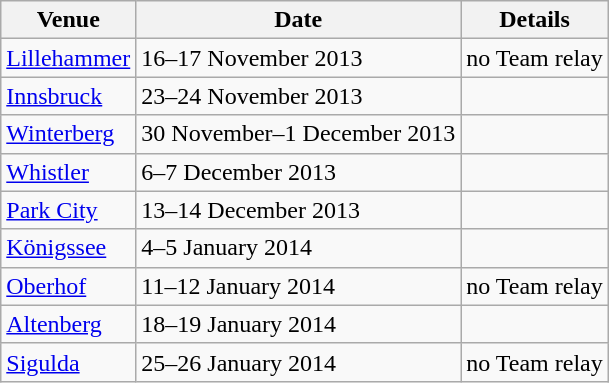<table class= wikitable>
<tr>
<th>Venue</th>
<th>Date</th>
<th>Details</th>
</tr>
<tr>
<td> <a href='#'>Lillehammer</a></td>
<td>16–17 November 2013</td>
<td>no Team relay</td>
</tr>
<tr>
<td> <a href='#'>Innsbruck</a></td>
<td>23–24 November 2013</td>
<td></td>
</tr>
<tr>
<td> <a href='#'>Winterberg</a></td>
<td>30 November–1 December 2013</td>
<td></td>
</tr>
<tr>
<td> <a href='#'>Whistler</a></td>
<td>6–7 December 2013</td>
<td></td>
</tr>
<tr>
<td> <a href='#'>Park City</a></td>
<td>13–14 December 2013</td>
<td></td>
</tr>
<tr>
<td> <a href='#'>Königssee</a></td>
<td>4–5 January 2014</td>
<td></td>
</tr>
<tr>
<td> <a href='#'>Oberhof</a></td>
<td>11–12 January 2014</td>
<td>no Team relay</td>
</tr>
<tr>
<td> <a href='#'>Altenberg</a></td>
<td>18–19 January 2014</td>
<td></td>
</tr>
<tr>
<td> <a href='#'>Sigulda</a></td>
<td>25–26 January 2014</td>
<td>no Team relay</td>
</tr>
</table>
